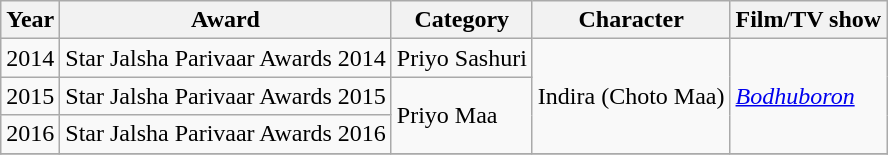<table class="wikitable sortable">
<tr>
<th>Year</th>
<th>Award</th>
<th>Category</th>
<th>Character</th>
<th>Film/TV show</th>
</tr>
<tr>
<td>2014</td>
<td>Star Jalsha Parivaar Awards 2014</td>
<td>Priyo Sashuri</td>
<td rowspan="3">Indira (Choto Maa)</td>
<td rowspan="3"><em><a href='#'>Bodhuboron</a></em></td>
</tr>
<tr>
<td>2015</td>
<td>Star Jalsha Parivaar Awards 2015</td>
<td rowspan="2">Priyo Maa</td>
</tr>
<tr>
<td>2016</td>
<td>Star Jalsha Parivaar Awards 2016</td>
</tr>
<tr>
</tr>
</table>
